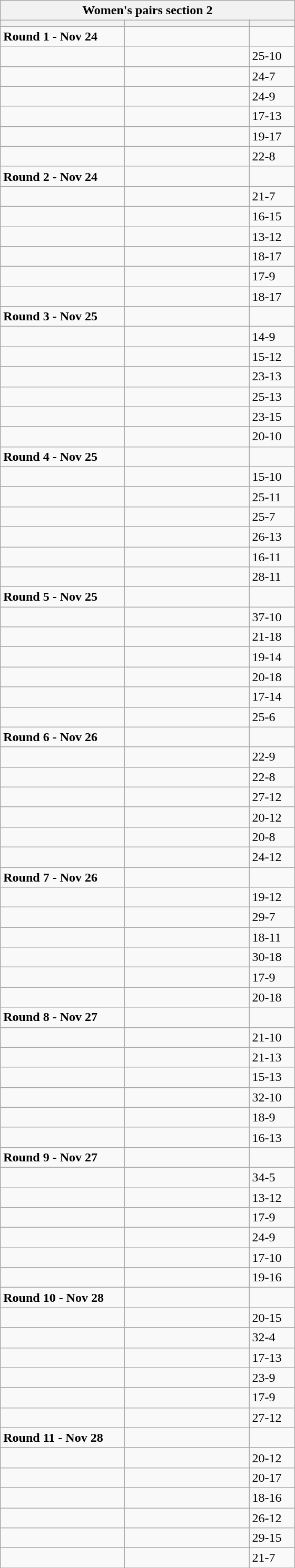<table class="wikitable">
<tr>
<th colspan="3">Women's pairs section 2</th>
</tr>
<tr>
<th width=150></th>
<th width=150></th>
<th width=50></th>
</tr>
<tr>
<td><strong>Round 1 - Nov 24</strong></td>
<td></td>
<td></td>
</tr>
<tr>
<td></td>
<td></td>
<td>25-10</td>
</tr>
<tr>
<td></td>
<td></td>
<td>24-7</td>
</tr>
<tr>
<td></td>
<td></td>
<td>24-9</td>
</tr>
<tr>
<td></td>
<td></td>
<td>17-13</td>
</tr>
<tr>
<td></td>
<td></td>
<td>19-17</td>
</tr>
<tr>
<td></td>
<td></td>
<td>22-8</td>
</tr>
<tr>
<td><strong>Round 2 - Nov 24</strong></td>
<td></td>
<td></td>
</tr>
<tr>
<td></td>
<td></td>
<td>21-7</td>
</tr>
<tr>
<td></td>
<td></td>
<td>16-15</td>
</tr>
<tr>
<td></td>
<td></td>
<td>13-12</td>
</tr>
<tr>
<td></td>
<td></td>
<td>18-17</td>
</tr>
<tr>
<td></td>
<td></td>
<td>17-9</td>
</tr>
<tr>
<td></td>
<td></td>
<td>18-17</td>
</tr>
<tr>
<td><strong>Round 3 - Nov 25</strong></td>
<td></td>
<td></td>
</tr>
<tr>
<td></td>
<td></td>
<td>14-9</td>
</tr>
<tr>
<td></td>
<td></td>
<td>15-12</td>
</tr>
<tr>
<td></td>
<td></td>
<td>23-13</td>
</tr>
<tr>
<td></td>
<td></td>
<td>25-13</td>
</tr>
<tr>
<td></td>
<td></td>
<td>23-15</td>
</tr>
<tr>
<td></td>
<td></td>
<td>20-10</td>
</tr>
<tr>
<td><strong>Round 4 - Nov 25</strong></td>
<td></td>
<td></td>
</tr>
<tr>
<td></td>
<td></td>
<td>15-10</td>
</tr>
<tr>
<td></td>
<td></td>
<td>25-11</td>
</tr>
<tr>
<td></td>
<td></td>
<td>25-7</td>
</tr>
<tr>
<td></td>
<td></td>
<td>26-13</td>
</tr>
<tr>
<td></td>
<td></td>
<td>16-11</td>
</tr>
<tr>
<td></td>
<td></td>
<td>28-11</td>
</tr>
<tr>
<td><strong>Round 5 - Nov 25</strong></td>
<td></td>
<td></td>
</tr>
<tr>
<td></td>
<td></td>
<td>37-10</td>
</tr>
<tr>
<td></td>
<td></td>
<td>21-18</td>
</tr>
<tr>
<td></td>
<td></td>
<td>19-14</td>
</tr>
<tr>
<td></td>
<td></td>
<td>20-18</td>
</tr>
<tr>
<td></td>
<td></td>
<td>17-14</td>
</tr>
<tr>
<td></td>
<td></td>
<td>25-6</td>
</tr>
<tr>
<td><strong>Round 6  - Nov 26 </strong></td>
<td></td>
<td></td>
</tr>
<tr>
<td></td>
<td></td>
<td>22-9</td>
</tr>
<tr>
<td></td>
<td></td>
<td>22-8</td>
</tr>
<tr>
<td></td>
<td></td>
<td>27-12</td>
</tr>
<tr>
<td></td>
<td></td>
<td>20-12</td>
</tr>
<tr>
<td></td>
<td></td>
<td>20-8</td>
</tr>
<tr>
<td></td>
<td></td>
<td>24-12</td>
</tr>
<tr>
<td><strong>Round 7 - Nov 26 </strong></td>
<td></td>
<td></td>
</tr>
<tr>
<td></td>
<td></td>
<td>19-12</td>
</tr>
<tr>
<td></td>
<td></td>
<td>29-7</td>
</tr>
<tr>
<td></td>
<td></td>
<td>18-11</td>
</tr>
<tr>
<td></td>
<td></td>
<td>30-18</td>
</tr>
<tr>
<td></td>
<td></td>
<td>17-9</td>
</tr>
<tr>
<td></td>
<td></td>
<td>20-18</td>
</tr>
<tr>
<td><strong>Round 8 - Nov 27</strong></td>
<td></td>
<td></td>
</tr>
<tr>
<td></td>
<td></td>
<td>21-10</td>
</tr>
<tr>
<td></td>
<td></td>
<td>21-13</td>
</tr>
<tr>
<td></td>
<td></td>
<td>15-13</td>
</tr>
<tr>
<td></td>
<td></td>
<td>32-10</td>
</tr>
<tr>
<td></td>
<td></td>
<td>18-9</td>
</tr>
<tr>
<td></td>
<td></td>
<td>16-13</td>
</tr>
<tr>
<td><strong>Round 9 - Nov 27</strong></td>
<td></td>
<td></td>
</tr>
<tr>
<td></td>
<td></td>
<td>34-5</td>
</tr>
<tr>
<td></td>
<td></td>
<td>13-12</td>
</tr>
<tr>
<td></td>
<td></td>
<td>17-9</td>
</tr>
<tr>
<td></td>
<td></td>
<td>24-9</td>
</tr>
<tr>
<td></td>
<td></td>
<td>17-10</td>
</tr>
<tr>
<td></td>
<td></td>
<td>19-16</td>
</tr>
<tr>
<td><strong>Round 10 - Nov 28</strong></td>
<td></td>
<td></td>
</tr>
<tr>
<td></td>
<td></td>
<td>20-15</td>
</tr>
<tr>
<td></td>
<td></td>
<td>32-4</td>
</tr>
<tr>
<td></td>
<td></td>
<td>17-13</td>
</tr>
<tr>
<td></td>
<td></td>
<td>23-9</td>
</tr>
<tr>
<td></td>
<td></td>
<td>17-9</td>
</tr>
<tr>
<td></td>
<td></td>
<td>27-12</td>
</tr>
<tr>
<td><strong>Round 11 - Nov 28</strong></td>
<td></td>
<td></td>
</tr>
<tr>
<td></td>
<td></td>
<td>20-12</td>
</tr>
<tr>
<td></td>
<td></td>
<td>20-17</td>
</tr>
<tr>
<td></td>
<td></td>
<td>18-16</td>
</tr>
<tr>
<td></td>
<td></td>
<td>26-12</td>
</tr>
<tr>
<td></td>
<td></td>
<td>29-15</td>
</tr>
<tr>
<td></td>
<td></td>
<td>21-7</td>
</tr>
<tr>
</tr>
</table>
